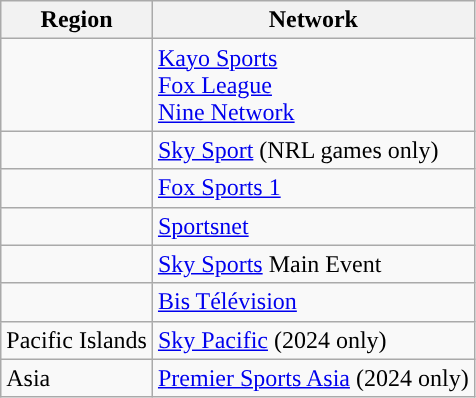<table class="wikitable">
<tr>
<th>Region</th>
<th>Network</th>
</tr>
<tr>
<td></td>
<td><a href='#'>Kayo Sports</a><br><a href='#'>Fox League</a><br><a href='#'>Nine Network</a></td>
</tr>
<tr>
<td></td>
<td><a href='#'>Sky Sport</a> (NRL games only)</td>
</tr>
<tr>
<td></td>
<td><a href='#'>Fox Sports 1</a></td>
</tr>
<tr>
<td></td>
<td><a href='#'>Sportsnet</a></td>
</tr>
<tr>
<td></td>
<td><a href='#'>Sky Sports</a> Main Event</td>
</tr>
<tr>
<td></td>
<td><a href='#'>Bis Télévision</a></td>
</tr>
<tr>
<td>Pacific Islands</td>
<td><a href='#'>Sky Pacific</a> (2024 only)</td>
</tr>
<tr>
<td>Asia</td>
<td><a href='#'>Premier Sports Asia</a> (2024 only)</td>
</tr>
</table>
